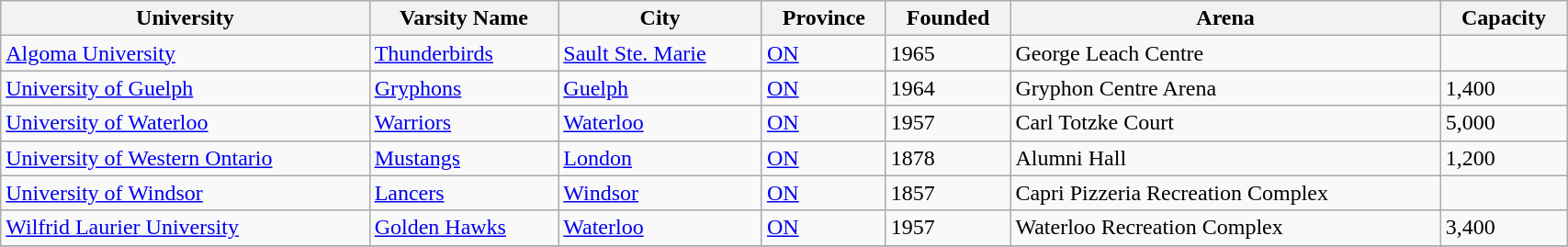<table class="wikitable" width="90%">
<tr>
<th>University</th>
<th>Varsity Name</th>
<th>City</th>
<th>Province</th>
<th>Founded</th>
<th>Arena</th>
<th>Capacity</th>
</tr>
<tr>
<td><a href='#'>Algoma University</a></td>
<td><a href='#'>Thunderbirds</a></td>
<td><a href='#'>Sault Ste. Marie</a></td>
<td><a href='#'>ON</a></td>
<td>1965</td>
<td>George Leach Centre</td>
<td></td>
</tr>
<tr>
<td><a href='#'>University of Guelph</a></td>
<td><a href='#'>Gryphons</a></td>
<td><a href='#'>Guelph</a></td>
<td><a href='#'>ON</a></td>
<td>1964</td>
<td>Gryphon Centre Arena</td>
<td>1,400</td>
</tr>
<tr>
<td><a href='#'>University of Waterloo</a></td>
<td><a href='#'>Warriors</a></td>
<td><a href='#'>Waterloo</a></td>
<td><a href='#'>ON</a></td>
<td>1957</td>
<td>Carl Totzke Court</td>
<td>5,000</td>
</tr>
<tr>
<td><a href='#'>University of Western Ontario</a></td>
<td><a href='#'>Mustangs</a></td>
<td><a href='#'>London</a></td>
<td><a href='#'>ON</a></td>
<td>1878</td>
<td>Alumni Hall</td>
<td>1,200</td>
</tr>
<tr>
<td><a href='#'>University of Windsor</a></td>
<td><a href='#'>Lancers</a></td>
<td><a href='#'>Windsor</a></td>
<td><a href='#'>ON</a></td>
<td>1857</td>
<td>Capri Pizzeria Recreation Complex</td>
<td></td>
</tr>
<tr>
<td><a href='#'>Wilfrid Laurier University</a></td>
<td><a href='#'>Golden Hawks</a></td>
<td><a href='#'>Waterloo</a></td>
<td><a href='#'>ON</a></td>
<td>1957</td>
<td>Waterloo Recreation Complex</td>
<td>3,400</td>
</tr>
<tr>
</tr>
</table>
